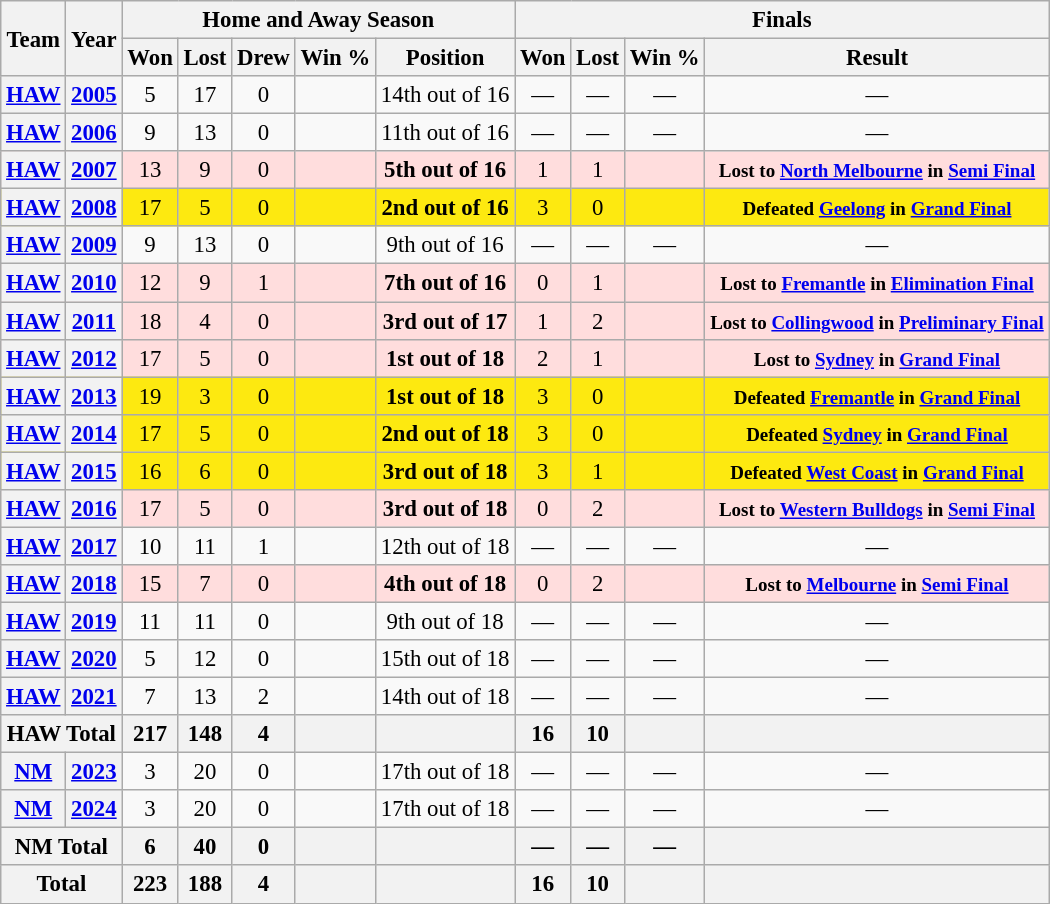<table class="wikitable" style="font-size: 95%; text-align:center;">
<tr>
<th rowspan="2">Team</th>
<th rowspan="2">Year</th>
<th colspan="5">Home and Away Season</th>
<th colspan="4">Finals</th>
</tr>
<tr>
<th>Won</th>
<th>Lost</th>
<th>Drew</th>
<th>Win %</th>
<th>Position</th>
<th>Won</th>
<th>Lost</th>
<th>Win %</th>
<th>Result</th>
</tr>
<tr>
<th><a href='#'>HAW</a></th>
<th><a href='#'>2005</a></th>
<td>5</td>
<td>17</td>
<td>0</td>
<td></td>
<td>14th out of 16</td>
<td>—</td>
<td>—</td>
<td>—</td>
<td>—</td>
</tr>
<tr>
<th><a href='#'>HAW</a></th>
<th><a href='#'>2006</a></th>
<td>9</td>
<td>13</td>
<td>0</td>
<td></td>
<td>11th out of 16</td>
<td>—</td>
<td>—</td>
<td>—</td>
<td>—</td>
</tr>
<tr ! style="background:#fdd;">
<th><a href='#'>HAW</a></th>
<th><a href='#'>2007</a></th>
<td>13</td>
<td>9</td>
<td>0</td>
<td></td>
<td><strong>5th out of 16</strong></td>
<td>1</td>
<td>1</td>
<td></td>
<td><small><strong>Lost to <a href='#'>North Melbourne</a> in <a href='#'>Semi Final</a></strong></small></td>
</tr>
<tr ! style="background:#FDE910;">
<th><a href='#'>HAW</a></th>
<th><a href='#'>2008</a></th>
<td>17</td>
<td>5</td>
<td>0</td>
<td></td>
<td><strong>2nd out of 16</strong></td>
<td>3</td>
<td>0</td>
<td></td>
<td><small><strong>Defeated <a href='#'>Geelong</a> in <a href='#'>Grand Final</a></strong></small></td>
</tr>
<tr>
<th><a href='#'>HAW</a></th>
<th><a href='#'>2009</a></th>
<td>9</td>
<td>13</td>
<td>0</td>
<td></td>
<td>9th out of 16</td>
<td>—</td>
<td>—</td>
<td>—</td>
<td>—</td>
</tr>
<tr ! style="background:#fdd;">
<th><a href='#'>HAW</a></th>
<th><a href='#'>2010</a></th>
<td>12</td>
<td>9</td>
<td>1</td>
<td></td>
<td><strong>7th out of 16</strong></td>
<td>0</td>
<td>1</td>
<td></td>
<td><small><strong>Lost to <a href='#'>Fremantle</a> in <a href='#'>Elimination Final</a></strong></small></td>
</tr>
<tr ! style="background:#fdd;">
<th><a href='#'>HAW</a></th>
<th><a href='#'>2011</a></th>
<td>18</td>
<td>4</td>
<td>0</td>
<td></td>
<td><strong>3rd out of 17</strong></td>
<td>1</td>
<td>2</td>
<td></td>
<td><small><strong>Lost to <a href='#'>Collingwood</a> in <a href='#'>Preliminary Final</a></strong></small></td>
</tr>
<tr ! style="background:#fdd;">
<th><a href='#'>HAW</a></th>
<th><a href='#'>2012</a></th>
<td>17</td>
<td>5</td>
<td>0</td>
<td></td>
<td><strong>1st out of 18</strong></td>
<td>2</td>
<td>1</td>
<td></td>
<td><small><strong>Lost to <a href='#'>Sydney</a> in <a href='#'>Grand Final</a></strong></small></td>
</tr>
<tr ! style="background:#FDE910;">
<th><a href='#'>HAW</a></th>
<th><a href='#'>2013</a></th>
<td>19</td>
<td>3</td>
<td>0</td>
<td></td>
<td><strong>1st out of 18</strong></td>
<td>3</td>
<td>0</td>
<td></td>
<td><small><strong>Defeated <a href='#'>Fremantle</a> in <a href='#'>Grand Final</a></strong></small></td>
</tr>
<tr ! style="background:#FDE910;">
<th><a href='#'>HAW</a></th>
<th><a href='#'>2014</a></th>
<td>17</td>
<td>5</td>
<td>0</td>
<td></td>
<td><strong>2nd out of 18</strong></td>
<td>3</td>
<td>0</td>
<td></td>
<td><small><strong>Defeated <a href='#'>Sydney</a> in <a href='#'>Grand Final</a></strong></small></td>
</tr>
<tr ! style="background:#FDE910;">
<th><a href='#'>HAW</a></th>
<th><a href='#'>2015</a></th>
<td>16</td>
<td>6</td>
<td>0</td>
<td></td>
<td><strong>3rd out of 18</strong></td>
<td>3</td>
<td>1</td>
<td></td>
<td><small><strong>Defeated <a href='#'>West Coast</a> in <a href='#'>Grand Final</a></strong></small></td>
</tr>
<tr ! style="background:#fdd;">
<th><a href='#'>HAW</a></th>
<th><a href='#'>2016</a></th>
<td>17</td>
<td>5</td>
<td>0</td>
<td></td>
<td><strong>3rd out of 18</strong></td>
<td>0</td>
<td>2</td>
<td></td>
<td><small><strong>Lost to <a href='#'>Western Bulldogs</a> in <a href='#'>Semi Final</a></strong></small></td>
</tr>
<tr>
<th><a href='#'>HAW</a></th>
<th><a href='#'>2017</a></th>
<td>10</td>
<td>11</td>
<td>1</td>
<td></td>
<td>12th out of 18</td>
<td>—</td>
<td>—</td>
<td>—</td>
<td>—</td>
</tr>
<tr ! style="background:#fdd;">
<th><a href='#'>HAW</a></th>
<th><a href='#'>2018</a></th>
<td>15</td>
<td>7</td>
<td>0</td>
<td></td>
<td><strong>4th out of 18</strong></td>
<td>0</td>
<td>2</td>
<td></td>
<td><small><strong>Lost to <a href='#'>Melbourne</a> in <a href='#'>Semi Final</a></strong></small></td>
</tr>
<tr>
<th><a href='#'>HAW</a></th>
<th><a href='#'>2019</a></th>
<td>11</td>
<td>11</td>
<td>0</td>
<td></td>
<td>9th out of 18</td>
<td>—</td>
<td>—</td>
<td>—</td>
<td>—</td>
</tr>
<tr>
<th><a href='#'>HAW</a></th>
<th><a href='#'>2020</a></th>
<td>5</td>
<td>12</td>
<td>0</td>
<td></td>
<td>15th out of 18</td>
<td>—</td>
<td>—</td>
<td>—</td>
<td>—</td>
</tr>
<tr>
<th><a href='#'>HAW</a></th>
<th><a href='#'>2021</a></th>
<td>7</td>
<td>13</td>
<td>2</td>
<td></td>
<td>14th out of 18</td>
<td>—</td>
<td>—</td>
<td>—</td>
<td>—</td>
</tr>
<tr>
<th colspan="2">HAW Total</th>
<th>217</th>
<th>148</th>
<th>4</th>
<th></th>
<th></th>
<th>16</th>
<th>10</th>
<th></th>
<th></th>
</tr>
<tr>
<th><a href='#'>NM</a></th>
<th><a href='#'>2023</a></th>
<td>3</td>
<td>20</td>
<td>0</td>
<td></td>
<td>17th out of 18</td>
<td>—</td>
<td>—</td>
<td>—</td>
<td>—</td>
</tr>
<tr>
<th><a href='#'>NM</a></th>
<th><a href='#'>2024</a></th>
<td>3</td>
<td>20</td>
<td>0</td>
<td></td>
<td>17th out of 18</td>
<td>—</td>
<td>—</td>
<td>—</td>
<td>—</td>
</tr>
<tr>
<th colspan="2">NM Total</th>
<th>6</th>
<th>40</th>
<th>0</th>
<th></th>
<th></th>
<th>—</th>
<th>—</th>
<th>—</th>
<th></th>
</tr>
<tr>
<th colspan="2">Total</th>
<th>223</th>
<th>188</th>
<th>4</th>
<th></th>
<th></th>
<th>16</th>
<th>10</th>
<th></th>
<th></th>
</tr>
</table>
